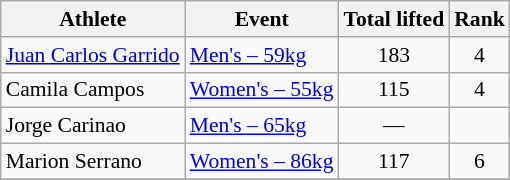<table class="wikitable" style="font-size:90%">
<tr>
<th>Athlete</th>
<th>Event</th>
<th>Total lifted</th>
<th>Rank</th>
</tr>
<tr align=center>
<td align=left><a href='#'>Juan Carlos Garrido</a></td>
<td align=left><a href='#'>Men's – 59kg</a></td>
<td>183</td>
<td>4</td>
</tr>
<tr align=center>
<td align=left>Camila Campos</td>
<td align=left><a href='#'>Women's – 55kg</a></td>
<td>115</td>
<td>4</td>
</tr>
<tr align=center>
<td align=left>Jorge Carinao</td>
<td align=left><a href='#'>Men's – 65kg</a></td>
<td>—</td>
</tr>
<tr align=center>
<td align=left>Marion Serrano</td>
<td align=left><a href='#'>Women's – 86kg</a></td>
<td>117</td>
<td>6</td>
</tr>
<tr>
</tr>
</table>
